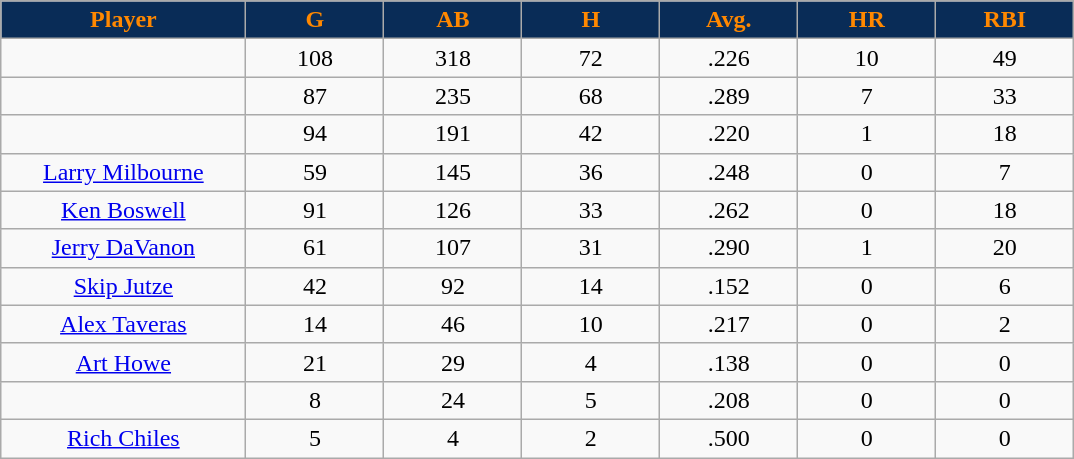<table class="wikitable sortable">
<tr>
<th style="background:#092c57;color:#FF8800;" width="16%">Player</th>
<th style="background:#092c57;color:#FF8800;" width="9%">G</th>
<th style="background:#092c57;color:#FF8800;" width="9%">AB</th>
<th style="background:#092c57;color:#FF8800;" width="9%">H</th>
<th style="background:#092c57;color:#FF8800;" width="9%">Avg.</th>
<th style="background:#092c57;color:#FF8800;" width="9%">HR</th>
<th style="background:#092c57;color:#FF8800;" width="9%">RBI</th>
</tr>
<tr align="center">
<td></td>
<td>108</td>
<td>318</td>
<td>72</td>
<td>.226</td>
<td>10</td>
<td>49</td>
</tr>
<tr align="center">
<td></td>
<td>87</td>
<td>235</td>
<td>68</td>
<td>.289</td>
<td>7</td>
<td>33</td>
</tr>
<tr align="center">
<td></td>
<td>94</td>
<td>191</td>
<td>42</td>
<td>.220</td>
<td>1</td>
<td>18</td>
</tr>
<tr align="center">
<td><a href='#'>Larry Milbourne</a></td>
<td>59</td>
<td>145</td>
<td>36</td>
<td>.248</td>
<td>0</td>
<td>7</td>
</tr>
<tr align="center">
<td><a href='#'>Ken Boswell</a></td>
<td>91</td>
<td>126</td>
<td>33</td>
<td>.262</td>
<td>0</td>
<td>18</td>
</tr>
<tr align="center">
<td><a href='#'>Jerry DaVanon</a></td>
<td>61</td>
<td>107</td>
<td>31</td>
<td>.290</td>
<td>1</td>
<td>20</td>
</tr>
<tr align="center">
<td><a href='#'>Skip Jutze</a></td>
<td>42</td>
<td>92</td>
<td>14</td>
<td>.152</td>
<td>0</td>
<td>6</td>
</tr>
<tr align="center">
<td><a href='#'>Alex Taveras</a></td>
<td>14</td>
<td>46</td>
<td>10</td>
<td>.217</td>
<td>0</td>
<td>2</td>
</tr>
<tr align="center">
<td><a href='#'>Art Howe</a></td>
<td>21</td>
<td>29</td>
<td>4</td>
<td>.138</td>
<td>0</td>
<td>0</td>
</tr>
<tr align="center">
<td></td>
<td>8</td>
<td>24</td>
<td>5</td>
<td>.208</td>
<td>0</td>
<td>0</td>
</tr>
<tr align="center">
<td><a href='#'>Rich Chiles</a></td>
<td>5</td>
<td>4</td>
<td>2</td>
<td>.500</td>
<td>0</td>
<td>0</td>
</tr>
</table>
